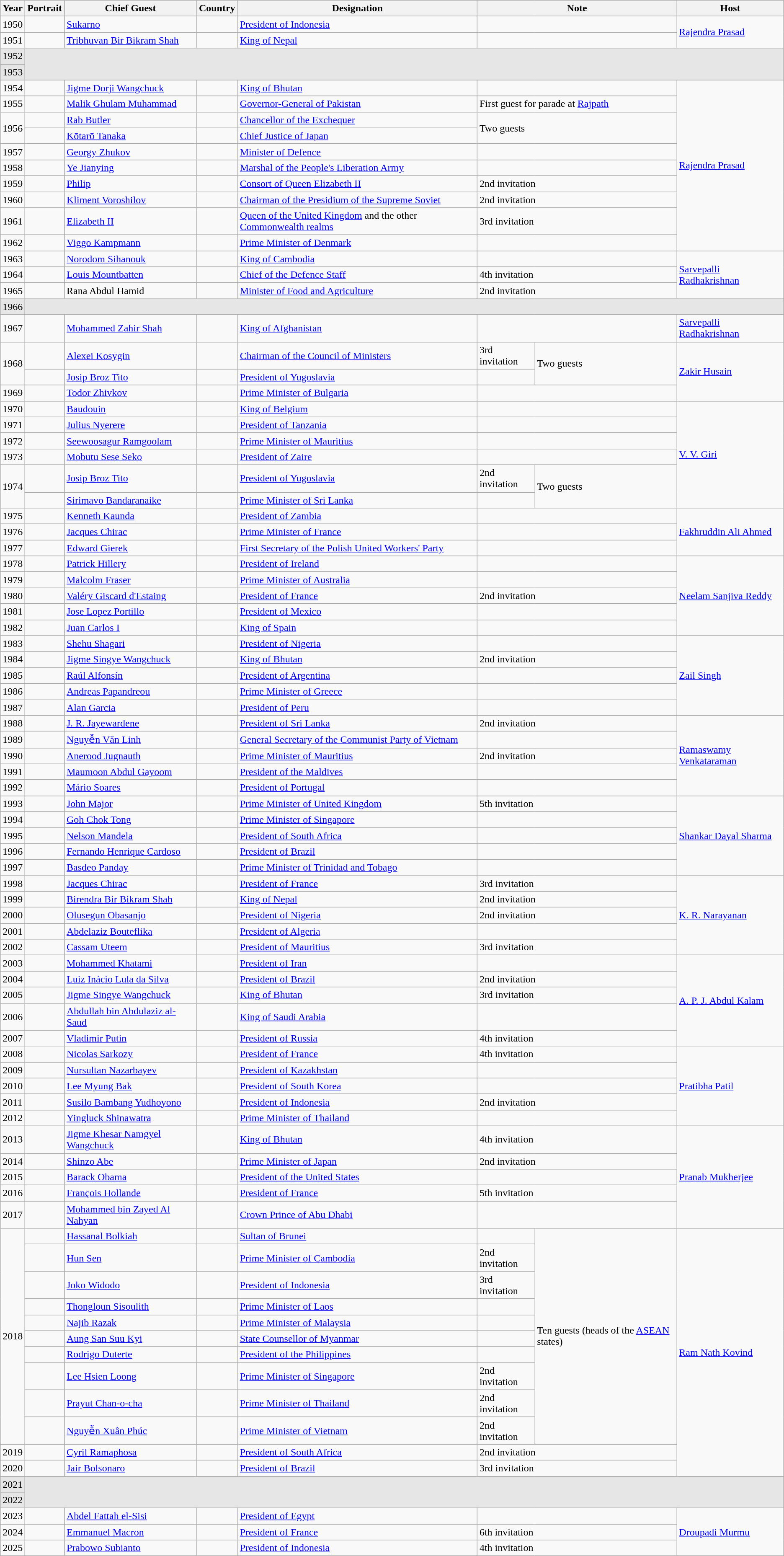<table class="wikitable sortable">
<tr>
<th>Year</th>
<th>Portrait</th>
<th>Chief Guest</th>
<th>Country</th>
<th>Designation</th>
<th colspan="2">Note</th>
<th>Host</th>
</tr>
<tr>
<td>1950</td>
<td></td>
<td><a href='#'>Sukarno</a></td>
<td></td>
<td><a href='#'>President of Indonesia</a></td>
<td colspan="2"></td>
<td rowspan="2"><a href='#'>Rajendra Prasad</a></td>
</tr>
<tr>
<td>1951</td>
<td></td>
<td><a href='#'>Tribhuvan Bir Bikram Shah</a></td>
<td></td>
<td><a href='#'>King of Nepal</a></td>
<td colspan="2"></td>
</tr>
<tr style="background:#e6e6e6">
<td>1952</td>
<td colspan="7" rowspan="2" ;></td>
</tr>
<tr style="background:#e6e6e6">
<td>1953</td>
</tr>
<tr>
<td>1954</td>
<td></td>
<td><a href='#'>Jigme Dorji Wangchuck</a></td>
<td></td>
<td><a href='#'>King of Bhutan</a></td>
<td colspan="2"></td>
<td rowspan="10"><a href='#'>Rajendra Prasad</a></td>
</tr>
<tr>
<td>1955</td>
<td></td>
<td><a href='#'>Malik Ghulam Muhammad</a></td>
<td></td>
<td><a href='#'>Governor-General of Pakistan</a></td>
<td colspan="2">First guest for parade at <a href='#'>Rajpath</a></td>
</tr>
<tr>
<td rowspan="2">1956</td>
<td></td>
<td><a href='#'>Rab Butler</a></td>
<td></td>
<td><a href='#'>Chancellor of the Exchequer</a></td>
<td colspan="2" rowspan="2">Two guests</td>
</tr>
<tr>
<td></td>
<td><a href='#'>Kōtarō Tanaka</a></td>
<td></td>
<td><a href='#'>Chief Justice of Japan</a></td>
</tr>
<tr>
<td>1957</td>
<td></td>
<td><a href='#'>Georgy Zhukov</a></td>
<td></td>
<td><a href='#'>Minister of Defence</a></td>
<td colspan="2"></td>
</tr>
<tr>
<td>1958</td>
<td></td>
<td><a href='#'>Ye Jianying</a></td>
<td></td>
<td><a href='#'>Marshal of the People's Liberation Army</a></td>
<td colspan="2"></td>
</tr>
<tr>
<td>1959</td>
<td></td>
<td><a href='#'>Philip</a></td>
<td></td>
<td><a href='#'>Consort of Queen Elizabeth II</a></td>
<td colspan="2">2nd invitation</td>
</tr>
<tr>
<td>1960</td>
<td></td>
<td><a href='#'>Kliment Voroshilov</a></td>
<td></td>
<td><a href='#'>Chairman of the Presidium of the Supreme Soviet</a></td>
<td colspan="2">2nd invitation</td>
</tr>
<tr>
<td>1961</td>
<td></td>
<td><a href='#'>Elizabeth II</a></td>
<td></td>
<td><a href='#'>Queen of the United Kingdom</a> and the other <a href='#'>Commonwealth realms</a></td>
<td colspan="2">3rd invitation</td>
</tr>
<tr>
<td>1962</td>
<td></td>
<td><a href='#'>Viggo Kampmann</a></td>
<td></td>
<td><a href='#'>Prime Minister of Denmark</a></td>
<td colspan="2"></td>
</tr>
<tr>
<td>1963</td>
<td></td>
<td><a href='#'>Norodom Sihanouk</a></td>
<td></td>
<td><a href='#'>King of Cambodia</a></td>
<td colspan="2"></td>
<td rowspan="3"><a href='#'>Sarvepalli Radhakrishnan</a></td>
</tr>
<tr>
<td>1964</td>
<td></td>
<td><a href='#'>Louis Mountbatten</a></td>
<td></td>
<td><a href='#'>Chief of the Defence Staff</a></td>
<td colspan="2">4th invitation</td>
</tr>
<tr>
<td>1965</td>
<td></td>
<td>Rana Abdul Hamid</td>
<td></td>
<td><a href='#'>Minister of Food and Agriculture</a></td>
<td colspan="2">2nd invitation</td>
</tr>
<tr style="background:#e6e6e6">
<td>1966</td>
<td colspan="7"></td>
</tr>
<tr>
<td>1967</td>
<td></td>
<td><a href='#'>Mohammed Zahir Shah</a></td>
<td></td>
<td><a href='#'>King of Afghanistan</a></td>
<td colspan="2"></td>
<td><a href='#'>Sarvepalli Radhakrishnan</a></td>
</tr>
<tr>
<td rowspan="2">1968</td>
<td></td>
<td><a href='#'>Alexei Kosygin</a></td>
<td></td>
<td><a href='#'>Chairman of the Council of Ministers</a></td>
<td>3rd invitation</td>
<td rowspan="2">Two guests</td>
<td rowspan="3"><a href='#'>Zakir Husain</a></td>
</tr>
<tr>
<td></td>
<td><a href='#'>Josip Broz Tito</a></td>
<td></td>
<td><a href='#'>President of Yugoslavia</a></td>
<td></td>
</tr>
<tr>
<td>1969</td>
<td></td>
<td><a href='#'>Todor Zhivkov</a></td>
<td></td>
<td><a href='#'>Prime Minister of Bulgaria</a></td>
<td colspan="2"></td>
</tr>
<tr>
<td>1970</td>
<td></td>
<td><a href='#'>Baudouin</a></td>
<td></td>
<td><a href='#'>King of Belgium</a></td>
<td colspan="2"></td>
<td rowspan="6"><a href='#'>V. V. Giri</a></td>
</tr>
<tr>
<td>1971</td>
<td></td>
<td><a href='#'>Julius Nyerere</a></td>
<td></td>
<td><a href='#'>President of Tanzania</a></td>
<td colspan="2"></td>
</tr>
<tr>
<td>1972</td>
<td></td>
<td><a href='#'>Seewoosagur Ramgoolam</a></td>
<td></td>
<td><a href='#'>Prime Minister of Mauritius</a></td>
<td colspan="2"></td>
</tr>
<tr>
<td>1973</td>
<td></td>
<td><a href='#'>Mobutu Sese Seko</a></td>
<td></td>
<td><a href='#'>President of Zaire</a></td>
<td colspan="2"></td>
</tr>
<tr>
<td rowspan="2">1974</td>
<td></td>
<td><a href='#'>Josip Broz Tito</a></td>
<td></td>
<td><a href='#'>President of Yugoslavia</a></td>
<td>2nd invitation</td>
<td rowspan="2">Two guests</td>
</tr>
<tr>
<td></td>
<td><a href='#'>Sirimavo Bandaranaike</a></td>
<td></td>
<td><a href='#'>Prime Minister of Sri Lanka</a></td>
<td></td>
</tr>
<tr>
<td>1975</td>
<td></td>
<td><a href='#'>Kenneth Kaunda</a></td>
<td></td>
<td><a href='#'>President of Zambia</a></td>
<td colspan="2"></td>
<td rowspan="3"><a href='#'>Fakhruddin Ali Ahmed</a></td>
</tr>
<tr>
<td>1976</td>
<td></td>
<td><a href='#'>Jacques Chirac</a></td>
<td></td>
<td><a href='#'>Prime Minister of France</a></td>
<td colspan="2"></td>
</tr>
<tr>
<td>1977</td>
<td></td>
<td><a href='#'>Edward Gierek</a></td>
<td></td>
<td><a href='#'>First Secretary of the Polish United Workers' Party</a></td>
<td colspan="2"></td>
</tr>
<tr>
<td>1978</td>
<td></td>
<td><a href='#'>Patrick Hillery</a></td>
<td></td>
<td><a href='#'>President of Ireland</a></td>
<td colspan="2"></td>
<td rowspan="5"><a href='#'>Neelam Sanjiva Reddy</a></td>
</tr>
<tr>
<td>1979</td>
<td></td>
<td><a href='#'>Malcolm Fraser</a></td>
<td></td>
<td><a href='#'>Prime Minister of Australia</a></td>
<td colspan="2"></td>
</tr>
<tr>
<td>1980</td>
<td></td>
<td><a href='#'>Valéry Giscard d'Estaing</a></td>
<td></td>
<td><a href='#'>President of France</a></td>
<td colspan="2">2nd invitation</td>
</tr>
<tr>
<td>1981</td>
<td></td>
<td><a href='#'>Jose Lopez Portillo</a></td>
<td></td>
<td><a href='#'>President of Mexico</a></td>
<td colspan="2"></td>
</tr>
<tr>
<td>1982</td>
<td></td>
<td><a href='#'>Juan Carlos I</a></td>
<td></td>
<td><a href='#'>King of Spain</a></td>
<td colspan="2"></td>
</tr>
<tr>
<td>1983</td>
<td></td>
<td><a href='#'>Shehu Shagari</a></td>
<td></td>
<td><a href='#'>President of Nigeria</a></td>
<td colspan="2"></td>
<td rowspan="5"><a href='#'>Zail Singh</a></td>
</tr>
<tr>
<td>1984</td>
<td></td>
<td><a href='#'>Jigme Singye Wangchuck</a></td>
<td></td>
<td><a href='#'>King of Bhutan</a></td>
<td colspan="2">2nd invitation</td>
</tr>
<tr>
<td>1985</td>
<td></td>
<td><a href='#'>Raúl Alfonsín</a></td>
<td></td>
<td><a href='#'>President of Argentina</a></td>
<td colspan="2"></td>
</tr>
<tr>
<td>1986</td>
<td></td>
<td><a href='#'>Andreas Papandreou</a></td>
<td></td>
<td><a href='#'>Prime Minister of Greece</a></td>
<td colspan="2"></td>
</tr>
<tr>
<td>1987</td>
<td></td>
<td><a href='#'>Alan Garcia</a></td>
<td></td>
<td><a href='#'>President of Peru</a></td>
<td colspan="2"></td>
</tr>
<tr>
<td>1988</td>
<td></td>
<td><a href='#'>J. R. Jayewardene</a></td>
<td></td>
<td><a href='#'>President of Sri Lanka</a></td>
<td colspan="2">2nd invitation</td>
<td rowspan="5"><a href='#'>Ramaswamy Venkataraman</a></td>
</tr>
<tr>
<td>1989</td>
<td></td>
<td><a href='#'>Nguyễn Văn Linh</a></td>
<td></td>
<td><a href='#'>General Secretary of the Communist Party of Vietnam</a></td>
<td colspan="2"></td>
</tr>
<tr>
<td>1990</td>
<td></td>
<td><a href='#'>Anerood Jugnauth</a></td>
<td></td>
<td><a href='#'>Prime Minister of Mauritius</a></td>
<td colspan="2">2nd invitation</td>
</tr>
<tr>
<td>1991</td>
<td></td>
<td><a href='#'>Maumoon Abdul Gayoom</a></td>
<td></td>
<td><a href='#'>President of the Maldives</a></td>
<td colspan="2"></td>
</tr>
<tr>
<td>1992</td>
<td></td>
<td><a href='#'>Mário Soares</a></td>
<td></td>
<td><a href='#'>President of Portugal</a></td>
<td colspan="2"></td>
</tr>
<tr>
<td>1993</td>
<td></td>
<td><a href='#'>John Major</a></td>
<td></td>
<td><a href='#'>Prime Minister of United Kingdom</a></td>
<td colspan="2">5th invitation</td>
<td rowspan="5"><a href='#'>Shankar Dayal Sharma</a></td>
</tr>
<tr>
<td>1994</td>
<td></td>
<td><a href='#'>Goh Chok Tong</a></td>
<td></td>
<td><a href='#'>Prime Minister of Singapore</a></td>
<td colspan="2"></td>
</tr>
<tr>
<td>1995</td>
<td></td>
<td><a href='#'>Nelson Mandela</a></td>
<td></td>
<td><a href='#'>President of South Africa</a></td>
<td colspan="2"></td>
</tr>
<tr>
<td>1996</td>
<td></td>
<td><a href='#'>Fernando Henrique Cardoso</a></td>
<td></td>
<td><a href='#'>President of Brazil</a></td>
<td colspan="2"></td>
</tr>
<tr>
<td>1997</td>
<td></td>
<td><a href='#'>Basdeo Panday</a></td>
<td></td>
<td><a href='#'>Prime Minister of Trinidad and Tobago</a></td>
<td colspan="2"></td>
</tr>
<tr>
<td>1998</td>
<td></td>
<td><a href='#'>Jacques Chirac</a></td>
<td></td>
<td><a href='#'>President of France</a></td>
<td colspan="2">3rd invitation</td>
<td rowspan="5"><a href='#'>K. R. Narayanan</a></td>
</tr>
<tr>
<td>1999</td>
<td></td>
<td><a href='#'>Birendra Bir Bikram Shah</a></td>
<td></td>
<td><a href='#'>King of Nepal</a></td>
<td colspan="2">2nd invitation</td>
</tr>
<tr>
<td>2000</td>
<td></td>
<td><a href='#'>Olusegun Obasanjo</a></td>
<td></td>
<td><a href='#'>President of Nigeria</a></td>
<td colspan="2">2nd invitation</td>
</tr>
<tr>
<td>2001</td>
<td></td>
<td><a href='#'>Abdelaziz Bouteflika</a></td>
<td></td>
<td><a href='#'>President of Algeria</a></td>
<td colspan="2"></td>
</tr>
<tr>
<td>2002</td>
<td></td>
<td><a href='#'>Cassam Uteem</a></td>
<td></td>
<td><a href='#'>President of Mauritius</a></td>
<td colspan="2">3rd invitation</td>
</tr>
<tr>
<td>2003</td>
<td></td>
<td><a href='#'>Mohammed Khatami</a></td>
<td></td>
<td><a href='#'>President of Iran</a></td>
<td colspan="2"></td>
<td rowspan="5"><a href='#'>A. P. J. Abdul Kalam</a></td>
</tr>
<tr>
<td>2004</td>
<td></td>
<td><a href='#'>Luiz Inácio Lula da Silva</a></td>
<td></td>
<td><a href='#'>President of Brazil</a></td>
<td colspan="2">2nd invitation</td>
</tr>
<tr>
<td>2005</td>
<td></td>
<td><a href='#'>Jigme Singye Wangchuck</a></td>
<td></td>
<td><a href='#'>King of Bhutan</a></td>
<td colspan="2">3rd invitation</td>
</tr>
<tr>
<td>2006</td>
<td></td>
<td><a href='#'>Abdullah bin Abdulaziz al-Saud</a></td>
<td></td>
<td><a href='#'>King of Saudi Arabia</a></td>
<td colspan="2"></td>
</tr>
<tr>
<td>2007</td>
<td></td>
<td><a href='#'>Vladimir Putin</a></td>
<td></td>
<td><a href='#'>President of Russia</a></td>
<td colspan="2">4th invitation</td>
</tr>
<tr>
<td>2008</td>
<td></td>
<td><a href='#'>Nicolas Sarkozy</a></td>
<td></td>
<td><a href='#'>President of France</a></td>
<td colspan="2">4th invitation</td>
<td rowspan="5"><a href='#'>Pratibha Patil</a></td>
</tr>
<tr>
<td>2009</td>
<td></td>
<td><a href='#'>Nursultan Nazarbayev</a></td>
<td></td>
<td><a href='#'>President of Kazakhstan</a></td>
<td colspan="2"></td>
</tr>
<tr>
<td>2010</td>
<td></td>
<td><a href='#'>Lee Myung Bak</a></td>
<td></td>
<td><a href='#'>President of South Korea</a></td>
<td colspan="2"></td>
</tr>
<tr>
<td>2011</td>
<td></td>
<td><a href='#'>Susilo Bambang Yudhoyono</a></td>
<td></td>
<td><a href='#'>President of Indonesia</a></td>
<td colspan="2">2nd invitation</td>
</tr>
<tr>
<td>2012</td>
<td></td>
<td><a href='#'>Yingluck Shinawatra</a></td>
<td></td>
<td><a href='#'>Prime Minister of Thailand</a></td>
<td colspan="2"></td>
</tr>
<tr>
<td>2013</td>
<td></td>
<td><a href='#'>Jigme Khesar Namgyel Wangchuck</a></td>
<td></td>
<td><a href='#'>King of Bhutan</a></td>
<td colspan="2">4th invitation</td>
<td rowspan="5"><a href='#'>Pranab Mukherjee</a></td>
</tr>
<tr>
<td>2014</td>
<td></td>
<td><a href='#'>Shinzo Abe</a></td>
<td></td>
<td><a href='#'>Prime Minister of Japan</a></td>
<td colspan="2">2nd invitation</td>
</tr>
<tr>
<td>2015</td>
<td></td>
<td><a href='#'>Barack Obama</a></td>
<td></td>
<td><a href='#'>President of the United States</a></td>
<td colspan="2"></td>
</tr>
<tr>
<td>2016</td>
<td></td>
<td><a href='#'>François Hollande</a></td>
<td></td>
<td><a href='#'>President of France</a></td>
<td colspan="2">5th invitation</td>
</tr>
<tr>
<td>2017</td>
<td></td>
<td><a href='#'>Mohammed bin Zayed Al Nahyan</a></td>
<td></td>
<td><a href='#'>Crown Prince of Abu Dhabi</a></td>
<td colspan="2"></td>
</tr>
<tr>
<td rowspan="10">2018</td>
<td></td>
<td><a href='#'>Hassanal Bolkiah</a></td>
<td></td>
<td><a href='#'>Sultan of Brunei</a></td>
<td></td>
<td rowspan="10">Ten guests (heads of the <a href='#'>ASEAN</a> states)</td>
<td rowspan="12"><a href='#'>Ram Nath Kovind</a></td>
</tr>
<tr>
<td></td>
<td><a href='#'>Hun Sen</a></td>
<td></td>
<td><a href='#'>Prime Minister of Cambodia</a></td>
<td>2nd invitation</td>
</tr>
<tr>
<td></td>
<td><a href='#'>Joko Widodo</a></td>
<td></td>
<td><a href='#'>President of Indonesia</a></td>
<td>3rd invitation</td>
</tr>
<tr>
<td></td>
<td><a href='#'>Thongloun Sisoulith</a></td>
<td></td>
<td><a href='#'>Prime Minister of Laos</a></td>
<td></td>
</tr>
<tr>
<td></td>
<td><a href='#'>Najib Razak</a></td>
<td></td>
<td><a href='#'>Prime Minister of Malaysia</a></td>
<td></td>
</tr>
<tr>
<td></td>
<td><a href='#'>Aung San Suu Kyi</a></td>
<td></td>
<td><a href='#'>State Counsellor of Myanmar</a></td>
<td></td>
</tr>
<tr>
<td></td>
<td><a href='#'>Rodrigo Duterte</a></td>
<td></td>
<td><a href='#'>President of the Philippines</a></td>
<td></td>
</tr>
<tr>
<td></td>
<td><a href='#'>Lee Hsien Loong</a></td>
<td></td>
<td><a href='#'>Prime Minister of Singapore</a></td>
<td>2nd invitation</td>
</tr>
<tr>
<td></td>
<td><a href='#'>Prayut Chan-o-cha</a></td>
<td></td>
<td><a href='#'>Prime Minister of Thailand</a></td>
<td>2nd invitation</td>
</tr>
<tr>
<td></td>
<td><a href='#'>Nguyễn Xuân Phúc</a></td>
<td></td>
<td><a href='#'>Prime Minister of Vietnam</a></td>
<td>2nd invitation</td>
</tr>
<tr>
<td>2019</td>
<td></td>
<td><a href='#'>Cyril Ramaphosa</a></td>
<td></td>
<td><a href='#'>President of South Africa</a></td>
<td colspan="2">2nd invitation</td>
</tr>
<tr>
<td>2020</td>
<td></td>
<td><a href='#'>Jair Bolsonaro</a></td>
<td></td>
<td><a href='#'>President of Brazil</a></td>
<td colspan="2">3rd invitation</td>
</tr>
<tr style="background:#e6e6e6">
<td>2021</td>
<td colspan="7" rowspan="2" ;></td>
</tr>
<tr style="background:#e6e6e6">
<td>2022</td>
</tr>
<tr>
<td>2023</td>
<td></td>
<td><a href='#'>Abdel Fattah el-Sisi</a></td>
<td></td>
<td><a href='#'>President of Egypt</a></td>
<td colspan="2"></td>
<td rowspan="3"><a href='#'>Droupadi Murmu</a></td>
</tr>
<tr>
<td>2024</td>
<td></td>
<td><a href='#'>Emmanuel Macron</a></td>
<td></td>
<td><a href='#'>President of France</a></td>
<td colspan="2">6th invitation</td>
</tr>
<tr>
<td>2025</td>
<td></td>
<td><a href='#'>Prabowo Subianto</a></td>
<td></td>
<td><a href='#'>President of Indonesia</a></td>
<td colspan="2">4th invitation</td>
</tr>
</table>
